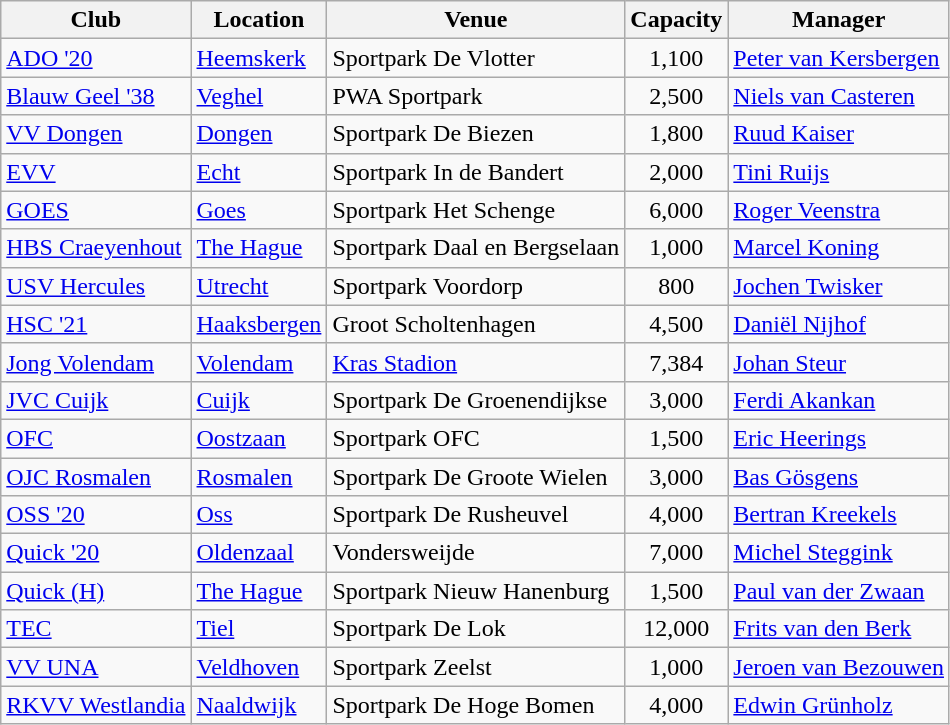<table class="wikitable sortable">
<tr>
<th>Club</th>
<th>Location</th>
<th>Venue</th>
<th>Capacity</th>
<th>Manager</th>
</tr>
<tr>
<td><a href='#'>ADO '20</a></td>
<td><a href='#'>Heemskerk</a></td>
<td>Sportpark De Vlotter</td>
<td style="text-align:center;">1,100</td>
<td><a href='#'>Peter van Kersbergen</a></td>
</tr>
<tr>
<td><a href='#'>Blauw Geel '38</a></td>
<td><a href='#'>Veghel</a></td>
<td>PWA Sportpark</td>
<td style="text-align:center;">2,500</td>
<td><a href='#'>Niels van Casteren</a></td>
</tr>
<tr>
<td><a href='#'>VV Dongen</a></td>
<td><a href='#'>Dongen</a></td>
<td>Sportpark De Biezen</td>
<td style="text-align:center;">1,800</td>
<td><a href='#'>Ruud Kaiser</a></td>
</tr>
<tr>
<td><a href='#'>EVV</a></td>
<td><a href='#'>Echt</a></td>
<td>Sportpark In de Bandert</td>
<td style="text-align:center;">2,000</td>
<td><a href='#'>Tini Ruijs</a></td>
</tr>
<tr>
<td><a href='#'>GOES</a></td>
<td><a href='#'>Goes</a></td>
<td>Sportpark Het Schenge</td>
<td style="text-align:center;">6,000</td>
<td><a href='#'>Roger Veenstra</a></td>
</tr>
<tr>
<td><a href='#'>HBS Craeyenhout</a></td>
<td><a href='#'>The Hague</a></td>
<td>Sportpark Daal en Bergselaan</td>
<td style="text-align:center;">1,000</td>
<td><a href='#'>Marcel Koning</a></td>
</tr>
<tr>
<td><a href='#'>USV Hercules</a></td>
<td><a href='#'>Utrecht</a></td>
<td>Sportpark Voordorp</td>
<td style="text-align:center;">800</td>
<td><a href='#'>Jochen Twisker</a></td>
</tr>
<tr>
<td><a href='#'>HSC '21</a></td>
<td><a href='#'>Haaksbergen</a></td>
<td>Groot Scholtenhagen</td>
<td style="text-align:center;">4,500</td>
<td><a href='#'>Daniël Nijhof</a></td>
</tr>
<tr>
<td><a href='#'>Jong Volendam</a></td>
<td><a href='#'>Volendam</a></td>
<td><a href='#'>Kras Stadion</a></td>
<td style="text-align:center;">7,384</td>
<td><a href='#'>Johan Steur</a></td>
</tr>
<tr>
<td><a href='#'>JVC Cuijk</a></td>
<td><a href='#'>Cuijk</a></td>
<td>Sportpark De Groenendijkse</td>
<td style="text-align:center;">3,000</td>
<td><a href='#'>Ferdi Akankan</a></td>
</tr>
<tr>
<td><a href='#'>OFC</a></td>
<td><a href='#'>Oostzaan</a></td>
<td>Sportpark OFC</td>
<td style="text-align:center;">1,500</td>
<td><a href='#'>Eric Heerings</a></td>
</tr>
<tr>
<td><a href='#'>OJC Rosmalen</a></td>
<td><a href='#'>Rosmalen</a></td>
<td>Sportpark De Groote Wielen</td>
<td style="text-align:center;">3,000</td>
<td><a href='#'>Bas Gösgens</a></td>
</tr>
<tr>
<td><a href='#'>OSS '20</a></td>
<td><a href='#'>Oss</a></td>
<td>Sportpark De Rusheuvel</td>
<td style="text-align:center;">4,000</td>
<td><a href='#'>Bertran Kreekels</a></td>
</tr>
<tr>
<td><a href='#'>Quick '20</a></td>
<td><a href='#'>Oldenzaal</a></td>
<td>Vondersweijde</td>
<td style="text-align:center;">7,000</td>
<td><a href='#'>Michel Steggink</a></td>
</tr>
<tr>
<td><a href='#'>Quick (H)</a></td>
<td><a href='#'>The Hague</a></td>
<td>Sportpark Nieuw Hanenburg</td>
<td style="text-align:center;">1,500</td>
<td><a href='#'>Paul van der Zwaan</a></td>
</tr>
<tr>
<td><a href='#'>TEC</a></td>
<td><a href='#'>Tiel</a></td>
<td>Sportpark De Lok</td>
<td style="text-align:center;">12,000</td>
<td><a href='#'>Frits van den Berk</a></td>
</tr>
<tr>
<td><a href='#'>VV UNA</a></td>
<td><a href='#'>Veldhoven</a></td>
<td>Sportpark Zeelst</td>
<td style="text-align:center;">1,000</td>
<td><a href='#'>Jeroen van Bezouwen</a></td>
</tr>
<tr>
<td><a href='#'>RKVV Westlandia</a></td>
<td><a href='#'>Naaldwijk</a></td>
<td>Sportpark De Hoge Bomen</td>
<td style="text-align:center;">4,000</td>
<td><a href='#'>Edwin Grünholz</a></td>
</tr>
</table>
